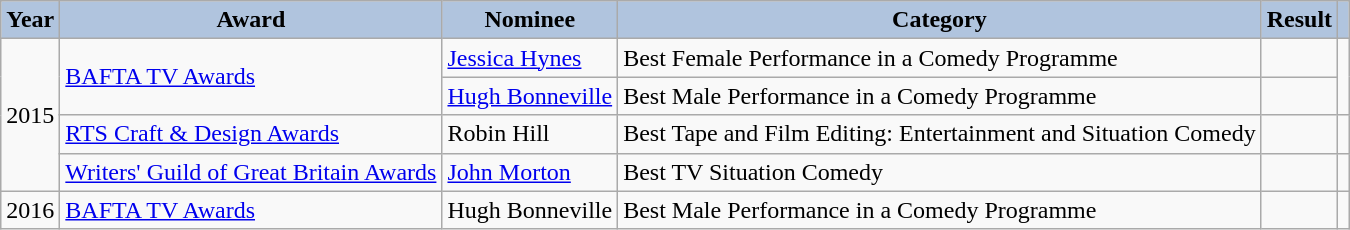<table class="wikitable" style="">
<tr style="text-align:center;">
<th style="background:#B0C4DE;">Year</th>
<th style="background:#B0C4DE;">Award</th>
<th style="background:#B0C4DE;">Nominee</th>
<th style="background:#B0C4DE;">Category</th>
<th style="background:#B0C4DE;">Result</th>
<th style="background:#B0C4DE;"></th>
</tr>
<tr>
<td rowspan=4>2015</td>
<td rowspan=2><a href='#'>BAFTA TV Awards</a></td>
<td><a href='#'>Jessica Hynes</a></td>
<td>Best Female Performance in a Comedy Programme</td>
<td></td>
<td rowspan=2></td>
</tr>
<tr>
<td><a href='#'>Hugh Bonneville</a></td>
<td>Best Male Performance in a Comedy Programme</td>
<td></td>
</tr>
<tr>
<td><a href='#'>RTS Craft & Design Awards</a></td>
<td>Robin Hill</td>
<td>Best Tape and Film Editing: Entertainment and Situation Comedy</td>
<td></td>
<td></td>
</tr>
<tr>
<td><a href='#'>Writers' Guild of Great Britain Awards</a></td>
<td><a href='#'>John Morton</a></td>
<td>Best TV Situation Comedy</td>
<td></td>
<td></td>
</tr>
<tr>
<td>2016</td>
<td><a href='#'>BAFTA TV Awards</a></td>
<td>Hugh Bonneville</td>
<td>Best Male Performance in a Comedy Programme</td>
<td></td>
<td></td>
</tr>
</table>
